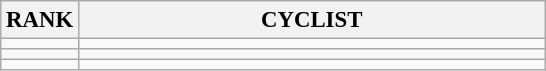<table class="wikitable" style="font-size:95%;">
<tr>
<th>RANK</th>
<th align="left" style="width: 20em">CYCLIST</th>
</tr>
<tr>
<td align="center"></td>
<td></td>
</tr>
<tr>
<td align="center"></td>
<td></td>
</tr>
<tr>
<td align="center"></td>
<td></td>
</tr>
</table>
